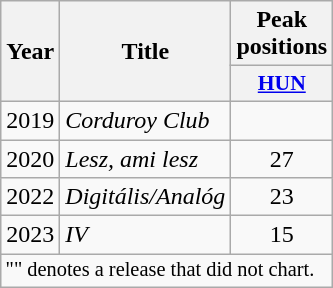<table class="wikitable">
<tr>
<th rowspan="2" style="text-align:center; max-width:4em;">Year</th>
<th rowspan="2" style="text-align:center; max-width:4em;">Title</th>
<th style="text-align:center; max-width:5em;">Peak positions</th>
</tr>
<tr>
<th scope="col" style="width:3em;font-size:90%;"><a href='#'>HUN</a></th>
</tr>
<tr>
<td style="text-align:center;">2019</td>
<td><em>Corduroy Club</em></td>
<td style="text-align:center;"></td>
</tr>
<tr>
<td style="text-align:center;">2020</td>
<td><em>Lesz, ami lesz</em></td>
<td style="text-align:center;">27 </td>
</tr>
<tr>
<td style="text-align:center;">2022</td>
<td><em>Digitális/Analóg</em></td>
<td style="text-align:center;">23 </td>
</tr>
<tr>
<td style="text-align:center;">2023</td>
<td><em>IV</em></td>
<td style="text-align:center;">15 </td>
</tr>
<tr>
<td colspan="5" style="font-size:85%;max-width:4em;">"" denotes a release that did not chart.</td>
</tr>
</table>
